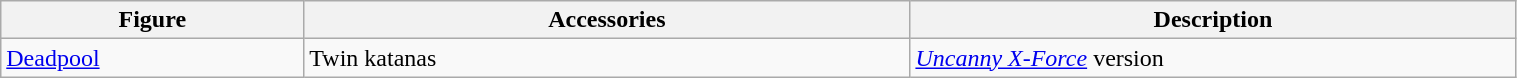<table class="wikitable" style="width:80%;">
<tr>
<th width=20%>Figure</th>
<th width=40%>Accessories</th>
<th width=40%>Description</th>
</tr>
<tr>
<td><a href='#'>Deadpool</a></td>
<td>Twin katanas</td>
<td><em><a href='#'>Uncanny X-Force</a></em> version</td>
</tr>
</table>
